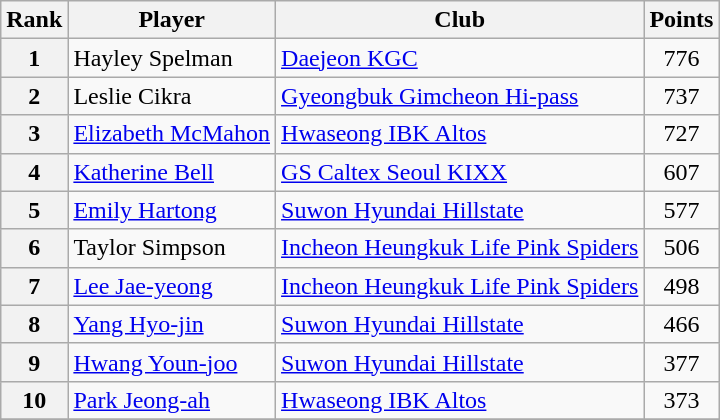<table class=wikitable>
<tr>
<th>Rank</th>
<th>Player</th>
<th>Club</th>
<th>Points</th>
</tr>
<tr>
<th>1</th>
<td> Hayley Spelman</td>
<td><a href='#'>Daejeon KGC</a></td>
<td align=center>776</td>
</tr>
<tr>
<th>2</th>
<td> Leslie Cikra</td>
<td><a href='#'>Gyeongbuk Gimcheon Hi-pass</a></td>
<td align=center>737</td>
</tr>
<tr>
<th>3</th>
<td> <a href='#'>Elizabeth McMahon</a></td>
<td><a href='#'>Hwaseong IBK Altos</a></td>
<td align=center>727</td>
</tr>
<tr>
<th>4</th>
<td> <a href='#'>Katherine Bell</a></td>
<td><a href='#'>GS Caltex Seoul KIXX</a></td>
<td align=center>607</td>
</tr>
<tr>
<th>5</th>
<td> <a href='#'>Emily Hartong</a></td>
<td><a href='#'>Suwon Hyundai Hillstate</a></td>
<td align=center>577</td>
</tr>
<tr>
<th>6</th>
<td> Taylor Simpson</td>
<td><a href='#'>Incheon Heungkuk Life Pink Spiders</a></td>
<td align=center>506</td>
</tr>
<tr>
<th>7</th>
<td> <a href='#'>Lee Jae-yeong</a></td>
<td><a href='#'>Incheon Heungkuk Life Pink Spiders</a></td>
<td align=center>498</td>
</tr>
<tr>
<th>8</th>
<td> <a href='#'>Yang Hyo-jin</a></td>
<td><a href='#'>Suwon Hyundai Hillstate</a></td>
<td align=center>466</td>
</tr>
<tr>
<th>9</th>
<td> <a href='#'>Hwang Youn-joo</a></td>
<td><a href='#'>Suwon Hyundai Hillstate</a></td>
<td align=center>377</td>
</tr>
<tr>
<th>10</th>
<td> <a href='#'>Park Jeong-ah</a></td>
<td><a href='#'>Hwaseong IBK Altos</a></td>
<td align=center>373</td>
</tr>
<tr>
</tr>
</table>
